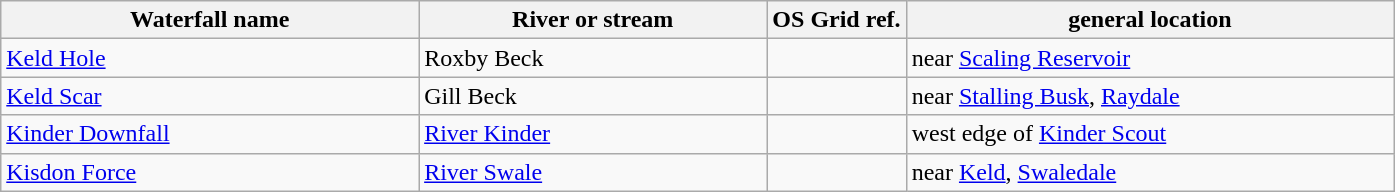<table class="wikitable">
<tr>
<th width=30%>Waterfall name</th>
<th width=25%>River or stream</th>
<th width=10%>OS Grid ref.</th>
<th width=35%>general location</th>
</tr>
<tr>
<td><a href='#'>Keld Hole</a></td>
<td>Roxby Beck</td>
<td></td>
<td>near <a href='#'>Scaling Reservoir</a></td>
</tr>
<tr>
<td><a href='#'>Keld Scar</a></td>
<td>Gill Beck</td>
<td></td>
<td>near <a href='#'>Stalling Busk</a>, <a href='#'>Raydale</a></td>
</tr>
<tr>
<td><a href='#'>Kinder Downfall</a></td>
<td><a href='#'>River Kinder</a></td>
<td></td>
<td>west edge of <a href='#'>Kinder Scout</a></td>
</tr>
<tr>
<td><a href='#'>Kisdon Force</a></td>
<td><a href='#'>River Swale</a></td>
<td></td>
<td>near <a href='#'>Keld</a>, <a href='#'>Swaledale</a></td>
</tr>
</table>
